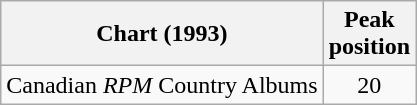<table class="wikitable">
<tr>
<th>Chart (1993)</th>
<th>Peak<br>position</th>
</tr>
<tr>
<td>Canadian <em>RPM</em> Country Albums</td>
<td align="center">20</td>
</tr>
</table>
